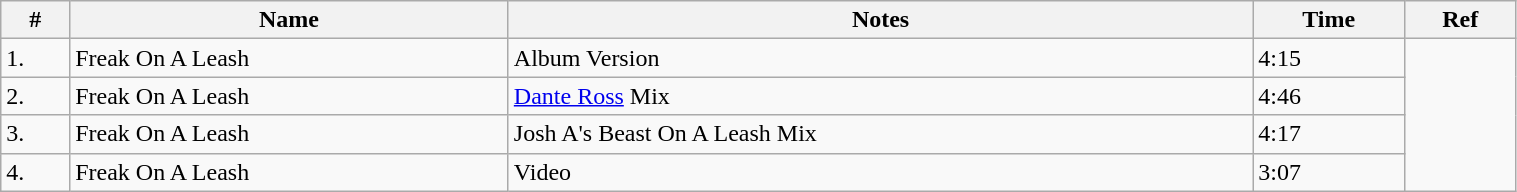<table class="wikitable center" style="margin-top: 0; width:80%">
<tr>
<th align="left">#</th>
<th align="left">Name</th>
<th align="left">Notes</th>
<th align="left">Time</th>
<th align="left">Ref</th>
</tr>
<tr>
<td>1.</td>
<td>Freak On A Leash</td>
<td>Album Version</td>
<td>4:15</td>
<td rowspan="4"></td>
</tr>
<tr>
<td>2.</td>
<td>Freak On A Leash</td>
<td><a href='#'>Dante Ross</a> Mix</td>
<td>4:46</td>
</tr>
<tr>
<td>3.</td>
<td>Freak On A Leash</td>
<td>Josh A's Beast On A Leash Mix</td>
<td>4:17</td>
</tr>
<tr>
<td>4.</td>
<td>Freak On A Leash</td>
<td>Video</td>
<td>3:07</td>
</tr>
</table>
